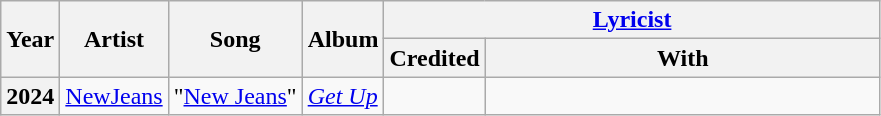<table class="wikitable plainrowheaders">
<tr>
<th rowspan="2">Year</th>
<th rowspan="2">Artist</th>
<th rowspan="2">Song</th>
<th rowspan="2">Album</th>
<th colspan="2"><a href='#'>Lyricist</a></th>
</tr>
<tr>
<th>Credited</th>
<th style="width:16em">With</th>
</tr>
<tr>
<th>2024</th>
<td><a href='#'>NewJeans</a></td>
<td>"<a href='#'>New Jeans</a>"</td>
<td><em><a href='#'>Get Up</a></em></td>
<td></td>
<td style="text-align:center"></td>
</tr>
</table>
